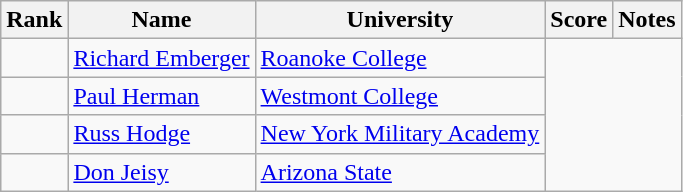<table class="wikitable sortable" style="text-align:center">
<tr>
<th>Rank</th>
<th>Name</th>
<th>University</th>
<th>Score</th>
<th>Notes</th>
</tr>
<tr>
<td></td>
<td align=left><a href='#'>Richard Emberger</a></td>
<td align="left"><a href='#'>Roanoke College</a></td>
</tr>
<tr>
<td></td>
<td align=left><a href='#'>Paul Herman</a></td>
<td align=left><a href='#'>Westmont College</a></td>
</tr>
<tr>
<td></td>
<td align=left><a href='#'>Russ Hodge</a></td>
<td align=left><a href='#'>New York Military Academy</a></td>
</tr>
<tr>
<td></td>
<td align=left><a href='#'>Don Jeisy</a></td>
<td align="left"><a href='#'>Arizona State</a></td>
</tr>
</table>
